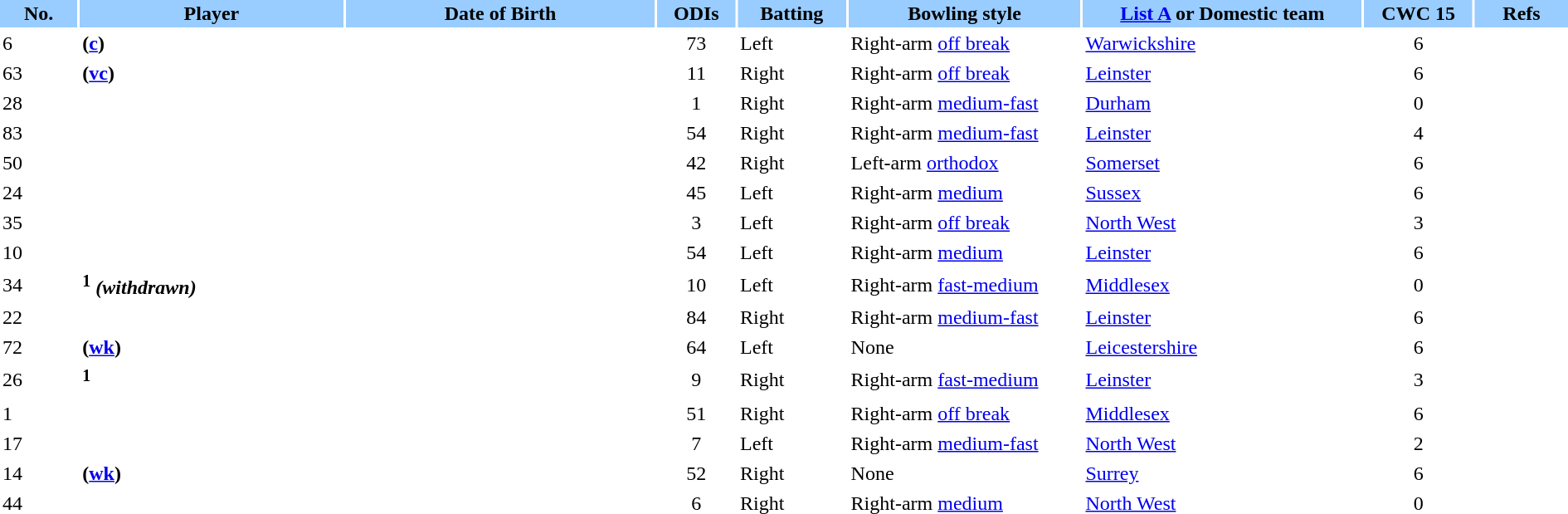<table class="sortable plainrowheaders" style="width:100%;" border="0" cellspacing="2" cellpadding="2">
<tr>
<th style="background-color:#99ccff;" scope="col" width=5%>No.</th>
<th style="background-color:#99ccff;" scope="col" width=17%>Player</th>
<th style="background-color:#99ccff;" scope="col" width=20%>Date of Birth</th>
<th style="background-color:#99ccff;" scope="col" width=5%>ODIs</th>
<th style="background-color:#99ccff;" scope="col" width=7%>Batting</th>
<th style="background-color:#99ccff;" scope="col" width=15%>Bowling style</th>
<th style="background-color:#99ccff;" scope="col" width=18%><a href='#'>List A</a> or Domestic team</th>
<th style="background-color:#99ccff;" scope="col" width=7%>CWC 15</th>
<th style="background-color:#99ccff;" scope="col" width=6% class="unsortable">Refs</th>
</tr>
<tr>
<td>6</td>
<th scope="row" align="left"> (<a href='#'>c</a>)</th>
<td></td>
<td align="center">73</td>
<td>Left</td>
<td>Right-arm <a href='#'>off break</a></td>
<td><a href='#'>Warwickshire</a></td>
<td align="center">6</td>
<td align="center"></td>
</tr>
<tr>
<td>63</td>
<th scope="row" align="left"> (<a href='#'>vc</a>)</th>
<td></td>
<td align="center">11</td>
<td>Right</td>
<td>Right-arm <a href='#'>off break</a></td>
<td><a href='#'>Leinster</a></td>
<td align="center">6</td>
<td align="center"></td>
</tr>
<tr>
<td>28</td>
<th scope="row" align="left"></th>
<td></td>
<td align="center">1</td>
<td>Right</td>
<td>Right-arm <a href='#'>medium-fast</a></td>
<td><a href='#'>Durham</a></td>
<td align="center">0</td>
<td align="center"></td>
</tr>
<tr>
<td>83</td>
<th scope="row" align="left"></th>
<td></td>
<td align="center">54</td>
<td>Right</td>
<td>Right-arm <a href='#'>medium-fast</a></td>
<td><a href='#'>Leinster</a></td>
<td align="center">4</td>
<td align="center"></td>
</tr>
<tr>
<td>50</td>
<th scope="row" align="left"></th>
<td></td>
<td align="center">42</td>
<td>Right</td>
<td>Left-arm <a href='#'>orthodox</a></td>
<td><a href='#'>Somerset</a></td>
<td align="center">6</td>
<td align="center"></td>
</tr>
<tr>
<td>24</td>
<th scope="row" align="left"></th>
<td></td>
<td align="center">45 </td>
<td>Left</td>
<td>Right-arm <a href='#'>medium</a></td>
<td><a href='#'>Sussex</a></td>
<td align="center">6</td>
<td align="center"></td>
</tr>
<tr>
<td>35</td>
<th scope="row" align="left"></th>
<td></td>
<td align="center">3</td>
<td>Left</td>
<td>Right-arm <a href='#'>off break</a></td>
<td><a href='#'>North West</a></td>
<td align="center">3</td>
<td align="center"></td>
</tr>
<tr>
<td>10</td>
<th scope="row" align="left"></th>
<td></td>
<td align="center">54</td>
<td>Left</td>
<td>Right-arm <a href='#'>medium</a></td>
<td><a href='#'>Leinster</a></td>
<td align="center">6</td>
<td align="center"></td>
</tr>
<tr>
<td>34</td>
<th scope="row" align="left"><sup>1</sup> <em>(withdrawn)</em></th>
<td></td>
<td align="center">10</td>
<td>Left</td>
<td>Right-arm <a href='#'>fast-medium</a></td>
<td><a href='#'>Middlesex</a></td>
<td align="center">0</td>
<td align="center"></td>
</tr>
<tr>
<td>22</td>
<th scope="row" align="left"></th>
<td></td>
<td align="center">84</td>
<td>Right</td>
<td>Right-arm <a href='#'>medium-fast</a></td>
<td><a href='#'>Leinster</a></td>
<td align="center">6</td>
<td align="center"></td>
</tr>
<tr>
<td>72</td>
<th scope="row" align="left"> (<a href='#'>wk</a>)</th>
<td></td>
<td align="center">64</td>
<td>Left</td>
<td>None</td>
<td><a href='#'>Leicestershire</a></td>
<td align="center">6</td>
<td align="center"></td>
</tr>
<tr>
<td>26</td>
<th scope="row" align="left"><sup>1</sup></th>
<td></td>
<td align="center">9</td>
<td>Right</td>
<td>Right-arm <a href='#'>fast-medium</a></td>
<td><a href='#'>Leinster</a></td>
<td align="center">3</td>
<td align="center"></td>
</tr>
<tr>
<td>1</td>
<th scope="row" align="left"></th>
<td></td>
<td align="center">51</td>
<td>Right</td>
<td>Right-arm <a href='#'>off break</a></td>
<td><a href='#'>Middlesex</a></td>
<td align="center">6</td>
<td align="center"></td>
</tr>
<tr>
<td>17</td>
<th scope="row" align="left"></th>
<td></td>
<td align="center">7</td>
<td>Left</td>
<td>Right-arm <a href='#'>medium-fast</a></td>
<td><a href='#'>North West</a></td>
<td align="center">2</td>
<td align="center"></td>
</tr>
<tr>
<td>14</td>
<th scope="row" align="left"> (<a href='#'>wk</a>)</th>
<td></td>
<td align="center">52</td>
<td>Right</td>
<td>None</td>
<td><a href='#'>Surrey</a></td>
<td align="center">6</td>
<td align="center"></td>
</tr>
<tr>
<td>44</td>
<th scope="row" align="left"></th>
<td></td>
<td align="center">6</td>
<td>Right</td>
<td>Right-arm <a href='#'>medium</a></td>
<td><a href='#'>North West</a></td>
<td align="center">0</td>
<td align="center"></td>
</tr>
</table>
